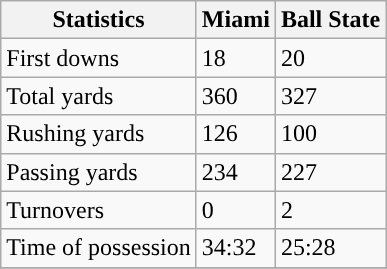<table class="wikitable">
<tr>
<th>Statistics</th>
<th>Miami</th>
<th>Ball State</th>
</tr>
<tr>
<td>First downs</td>
<td>18</td>
<td>20</td>
</tr>
<tr>
<td>Total yards</td>
<td>360</td>
<td>327</td>
</tr>
<tr>
<td>Rushing yards</td>
<td>126</td>
<td>100</td>
</tr>
<tr>
<td>Passing yards</td>
<td>234</td>
<td>227</td>
</tr>
<tr>
<td>Turnovers</td>
<td>0</td>
<td>2</td>
</tr>
<tr>
<td>Time of possession</td>
<td>34:32</td>
<td>25:28</td>
</tr>
<tr>
</tr>
</table>
